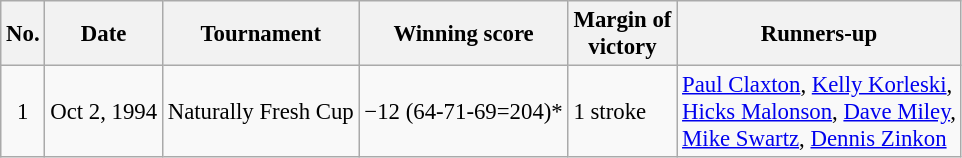<table class="wikitable" style="font-size:95%;">
<tr>
<th>No.</th>
<th>Date</th>
<th>Tournament</th>
<th>Winning score</th>
<th>Margin of<br>victory</th>
<th>Runners-up</th>
</tr>
<tr>
<td align=center>1</td>
<td align=right>Oct 2, 1994</td>
<td>Naturally Fresh Cup</td>
<td>−12 (64-71-69=204)*</td>
<td>1 stroke</td>
<td> <a href='#'>Paul Claxton</a>,  <a href='#'>Kelly Korleski</a>,<br> <a href='#'>Hicks Malonson</a>,  <a href='#'>Dave Miley</a>,<br> <a href='#'>Mike Swartz</a>,  <a href='#'>Dennis Zinkon</a></td>
</tr>
</table>
